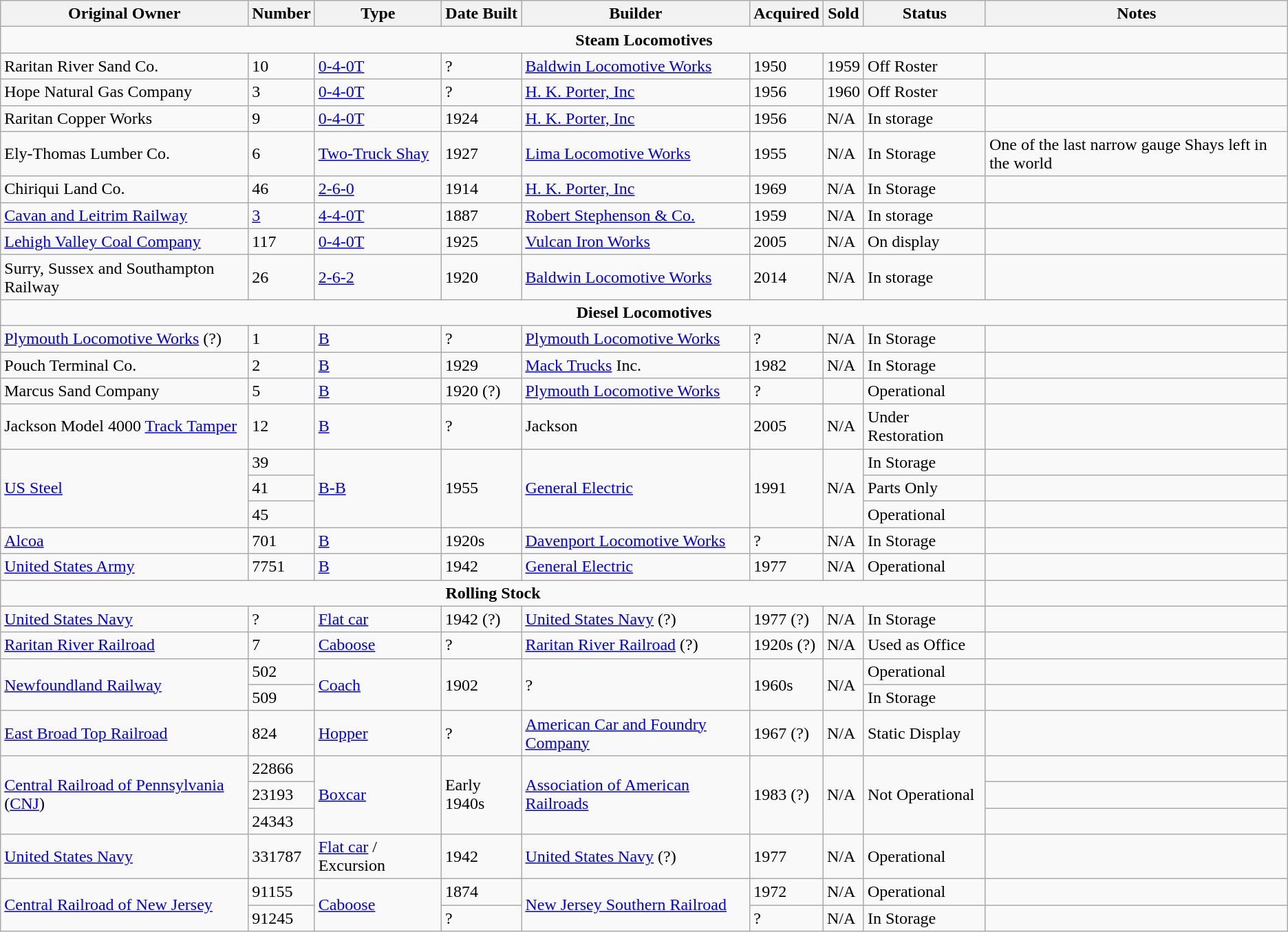<table class="wikitable">
<tr>
<th>Original Owner</th>
<th>Number</th>
<th>Type</th>
<th><strong>Date Built</strong></th>
<th>Builder</th>
<th>Acquired</th>
<th>Sold</th>
<th>Status</th>
<th>Notes</th>
</tr>
<tr>
<td colspan="9" align="center"><strong>Steam Locomotives</strong></td>
</tr>
<tr>
<td>Raritan River Sand Co.</td>
<td>10</td>
<td><a href='#'>0-4-0T</a></td>
<td>?</td>
<td><a href='#'>Baldwin Locomotive Works</a></td>
<td>1950</td>
<td>1959</td>
<td>Off Roster</td>
<td></td>
</tr>
<tr>
<td>Hope Natural Gas Company</td>
<td>3</td>
<td><a href='#'>0-4-0T</a></td>
<td>?</td>
<td><a href='#'>H. K. Porter, Inc</a></td>
<td>1956</td>
<td>1960</td>
<td>Off Roster</td>
<td></td>
</tr>
<tr>
<td>Raritan Copper Works</td>
<td>9</td>
<td><a href='#'>0-4-0T</a></td>
<td>1924</td>
<td><a href='#'>H. K. Porter, Inc</a></td>
<td>1956</td>
<td>N/A</td>
<td>In storage</td>
<td></td>
</tr>
<tr>
<td>Ely-Thomas Lumber Co.</td>
<td>6</td>
<td><a href='#'>Two-Truck Shay</a></td>
<td>1927</td>
<td><a href='#'>Lima Locomotive Works</a></td>
<td>1955</td>
<td>N/A</td>
<td>In Storage</td>
<td> One of the last narrow gauge Shays left in the world</td>
</tr>
<tr>
<td>Chiriqui Land Co.</td>
<td>46</td>
<td><a href='#'>2-6-0</a></td>
<td>1914</td>
<td><a href='#'>H. K. Porter, Inc</a></td>
<td>1969</td>
<td>N/A</td>
<td>In Storage</td>
<td></td>
</tr>
<tr>
<td><a href='#'>Cavan and Leitrim Railway</a></td>
<td><a href='#'>3</a></td>
<td><a href='#'>4-4-0T</a></td>
<td>1887</td>
<td><a href='#'>Robert Stephenson & Co.</a></td>
<td>1959</td>
<td>N/A</td>
<td>In storage</td>
<td></td>
</tr>
<tr>
<td><a href='#'>Lehigh Valley Coal Company</a></td>
<td>117</td>
<td><a href='#'>0-4-0T</a></td>
<td>1925</td>
<td><a href='#'>Vulcan Iron Works</a></td>
<td>2005</td>
<td>N/A</td>
<td>On display</td>
<td></td>
</tr>
<tr>
<td>Surry, Sussex and Southampton Railway</td>
<td>26</td>
<td><a href='#'>2-6-2</a></td>
<td>1920</td>
<td><a href='#'>Baldwin Locomotive Works</a></td>
<td>2014</td>
<td>N/A</td>
<td>In storage</td>
<td></td>
</tr>
<tr>
<td colspan="9" align="center"><strong>Diesel Locomotives</strong></td>
</tr>
<tr>
<td><a href='#'>Plymouth Locomotive Works</a> (?)</td>
<td>1</td>
<td><a href='#'>B</a></td>
<td>?</td>
<td><a href='#'>Plymouth Locomotive Works</a></td>
<td>?</td>
<td>N/A</td>
<td>In Storage</td>
<td></td>
</tr>
<tr>
<td>Pouch Terminal Co.</td>
<td>2</td>
<td><a href='#'>B</a></td>
<td>1929</td>
<td><a href='#'>Mack Trucks</a> Inc.</td>
<td>1982</td>
<td>N/A</td>
<td>In Storage</td>
<td></td>
</tr>
<tr>
<td>Marcus Sand Company</td>
<td>5</td>
<td><a href='#'>B</a></td>
<td>1920 (?)</td>
<td><a href='#'>Plymouth Locomotive Works</a></td>
<td>?</td>
<td></td>
<td>Operational</td>
<td></td>
</tr>
<tr>
<td>Jackson Model 4000 <a href='#'>Track Tamper</a></td>
<td>12</td>
<td><a href='#'>B</a></td>
<td>?</td>
<td>Jackson</td>
<td>2005</td>
<td>N/A</td>
<td>Under Restoration</td>
<td></td>
</tr>
<tr>
<td rowspan="3"><a href='#'>US Steel</a></td>
<td>39</td>
<td rowspan="3"><a href='#'>B-B</a></td>
<td rowspan="3">1955</td>
<td rowspan="3"><a href='#'>General Electric</a></td>
<td rowspan="3">1991</td>
<td rowspan="3">N/A</td>
<td>In Storage</td>
<td></td>
</tr>
<tr>
<td>41</td>
<td>Parts Only</td>
<td></td>
</tr>
<tr>
<td>45</td>
<td>Operational</td>
<td></td>
</tr>
<tr>
<td><a href='#'>Alcoa</a></td>
<td>701</td>
<td><a href='#'>B</a></td>
<td>1920s</td>
<td><a href='#'>Davenport Locomotive Works</a></td>
<td>?</td>
<td>N/A</td>
<td>In Storage</td>
<td></td>
</tr>
<tr>
<td><a href='#'>United States Army</a></td>
<td>7751</td>
<td><a href='#'>B</a></td>
<td>1942</td>
<td><a href='#'>General Electric</a></td>
<td>1977</td>
<td>N/A</td>
<td>Operational</td>
<td></td>
</tr>
<tr>
<td colspan="8" align="center"><strong>Rolling Stock</strong></td>
</tr>
<tr>
<td><a href='#'>United States Navy</a></td>
<td>?</td>
<td><a href='#'>Flat car</a></td>
<td>1942 (?)</td>
<td><a href='#'>United States Navy</a> (?)</td>
<td>1977 (?)</td>
<td>N/A</td>
<td>In Storage</td>
<td></td>
</tr>
<tr>
<td><a href='#'>Raritan River Railroad</a></td>
<td>7</td>
<td><a href='#'>Caboose</a></td>
<td>?</td>
<td><a href='#'>Raritan River Railroad</a> (?)</td>
<td>1920s (?)</td>
<td>N/A</td>
<td>Used as Office</td>
<td></td>
</tr>
<tr>
<td rowspan="2"><a href='#'>Newfoundland Railway</a></td>
<td>502</td>
<td rowspan="2"><a href='#'>Coach</a></td>
<td rowspan="2">1902</td>
<td rowspan="2">?</td>
<td rowspan="2">1960s</td>
<td rowspan="2">N/A</td>
<td>Operational</td>
<td></td>
</tr>
<tr>
<td>509</td>
<td>In Storage</td>
<td></td>
</tr>
<tr>
<td><a href='#'>East Broad Top Railroad</a></td>
<td>824</td>
<td><a href='#'>Hopper</a></td>
<td>?</td>
<td><a href='#'>American Car and Foundry Company</a></td>
<td>1967 (?)</td>
<td>N/A</td>
<td>Static Display</td>
<td></td>
</tr>
<tr>
<td rowspan="3"><a href='#'>Central Railroad of Pennsylvania</a> (<a href='#'>CNJ</a>)</td>
<td>22866</td>
<td rowspan="3"><a href='#'>Boxcar</a></td>
<td rowspan="3">Early 1940s</td>
<td rowspan="3"><a href='#'>Association of American Railroads</a></td>
<td rowspan="3">1983 (?)</td>
<td rowspan="3">N/A</td>
<td rowspan="3">Not Operational</td>
<td></td>
</tr>
<tr>
<td>23193</td>
<td></td>
</tr>
<tr>
<td>24343</td>
<td></td>
</tr>
<tr>
<td><a href='#'>United States Navy</a></td>
<td>331787</td>
<td><a href='#'>Flat car</a> / Excursion</td>
<td>1942</td>
<td><a href='#'>United States Navy</a> (?)</td>
<td>1977</td>
<td>N/A</td>
<td>Operational</td>
<td></td>
</tr>
<tr>
<td rowspan="2"><a href='#'>Central Railroad of New Jersey</a></td>
<td>91155</td>
<td rowspan="2"><a href='#'>Caboose</a></td>
<td>1874</td>
<td rowspan="2"><a href='#'>New Jersey Southern Railroad</a></td>
<td>1972</td>
<td>N/A</td>
<td>Operational</td>
<td></td>
</tr>
<tr>
<td>91245</td>
<td>?</td>
<td>?</td>
<td>N/A</td>
<td>In Storage</td>
<td></td>
</tr>
</table>
